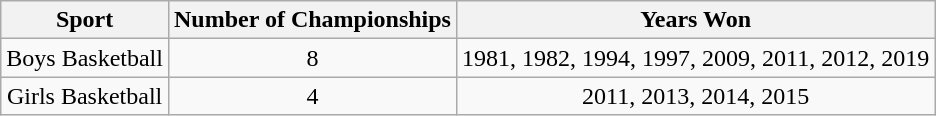<table class="wikitable">
<tr>
<th>Sport</th>
<th>Number of Championships</th>
<th>Years Won</th>
</tr>
<tr style="text-align:center;">
<td>Boys Basketball</td>
<td>8</td>
<td>1981, 1982, 1994, 1997, 2009, 2011, 2012, 2019</td>
</tr>
<tr style="text-align:center;">
<td>Girls Basketball</td>
<td>4</td>
<td>2011, 2013, 2014, 2015</td>
</tr>
</table>
